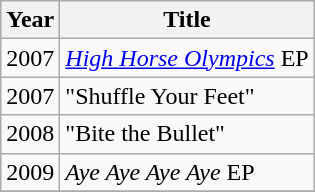<table class="wikitable">
<tr>
<th>Year</th>
<th>Title</th>
</tr>
<tr>
<td>2007</td>
<td><em><a href='#'>High Horse Olympics</a></em> EP</td>
</tr>
<tr>
<td>2007</td>
<td>"Shuffle Your Feet"</td>
</tr>
<tr>
<td>2008</td>
<td>"Bite the Bullet"</td>
</tr>
<tr>
<td>2009</td>
<td><em>Aye Aye Aye Aye</em> EP</td>
</tr>
<tr>
</tr>
</table>
